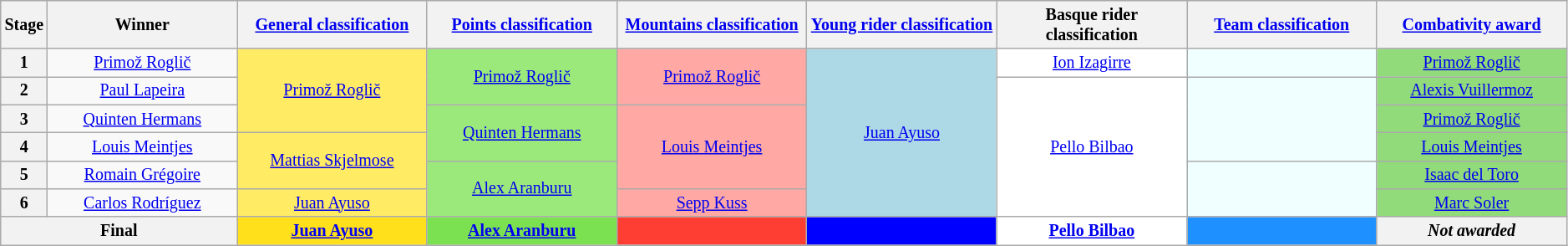<table class="wikitable" style="text-align: center; font-size:smaller;">
<tr style="background:#efefef;">
<th style="width:1%;">Stage</th>
<th style="width:12.25%;">Winner</th>
<th style="width:12.25%;"><a href='#'>General classification</a><br></th>
<th style="width:12.25%;"><a href='#'>Points classification</a><br></th>
<th style="width:12.25%;"><a href='#'>Mountains classification</a><br></th>
<th style="width:12.25%;"><a href='#'>Young rider classification</a><br></th>
<th style="width:12.25%;">Basque rider classification</th>
<th style="width:12.25%;"><a href='#'>Team classification</a><br></th>
<th style="width:12.25%;"><a href='#'>Combativity award</a><br></th>
</tr>
<tr>
<th>1</th>
<td><a href='#'>Primož Roglič</a></td>
<td style="background:#FFEB64;" rowspan="3"><a href='#'>Primož Roglič</a></td>
<td style="background:#9CE97B;" rowspan="2"><a href='#'>Primož Roglič</a></td>
<td style="background:#FFA8A4;" rowspan="2"><a href='#'>Primož Roglič</a></td>
<td style="background:lightblue;" rowspan="6"><a href='#'>Juan Ayuso</a></td>
<td style="background:white;"><a href='#'>Ion Izagirre</a></td>
<td style="background:azure;"></td>
<td style="background:#91DB7A;"><a href='#'>Primož Roglič</a></td>
</tr>
<tr>
<th>2</th>
<td><a href='#'>Paul Lapeira</a></td>
<td style="background:white;" rowspan="5"><a href='#'>Pello Bilbao</a></td>
<td style="background:azure;" rowspan="3"></td>
<td style="background:#91DB7A;"><a href='#'>Alexis Vuillermoz</a></td>
</tr>
<tr>
<th>3</th>
<td><a href='#'>Quinten Hermans</a></td>
<td style="background:#9CE97B;" rowspan="2"><a href='#'>Quinten Hermans</a></td>
<td style="background:#FFA8A4;" rowspan="3"><a href='#'>Louis Meintjes</a></td>
<td style="background:#91DB7A;"><a href='#'>Primož Roglič</a></td>
</tr>
<tr>
<th>4</th>
<td><a href='#'>Louis Meintjes</a></td>
<td style="background:#FFEB64;" rowspan="2"><a href='#'>Mattias Skjelmose</a></td>
<td style="background:#91DB7A;"><a href='#'>Louis Meintjes</a></td>
</tr>
<tr>
<th>5</th>
<td><a href='#'>Romain Grégoire</a></td>
<td style="background:#9CE97B;" rowspan="2"><a href='#'>Alex Aranburu</a></td>
<td style="background:azure;" rowspan="2"></td>
<td style="background:#91DB7A;"><a href='#'>Isaac del Toro</a></td>
</tr>
<tr>
<th>6</th>
<td><a href='#'>Carlos Rodríguez</a></td>
<td style="background:#FFEB64;"><a href='#'>Juan Ayuso</a></td>
<td style="background:#FFA8A4;"><a href='#'>Sepp Kuss</a></td>
<td style="background:#91DB7A;"><a href='#'>Marc Soler</a></td>
</tr>
<tr>
<th colspan="2">Final</th>
<th style="background:#FFE01A;"><a href='#'>Juan Ayuso</a></th>
<th style="background:#7CE151;"><a href='#'>Alex Aranburu</a></th>
<th style="background:#FF3E33;"></th>
<th style="background:blue;"></th>
<th style="background:white;"><a href='#'>Pello Bilbao</a></th>
<th style="background:dodgerblue;"></th>
<th><em>Not awarded</em></th>
</tr>
</table>
